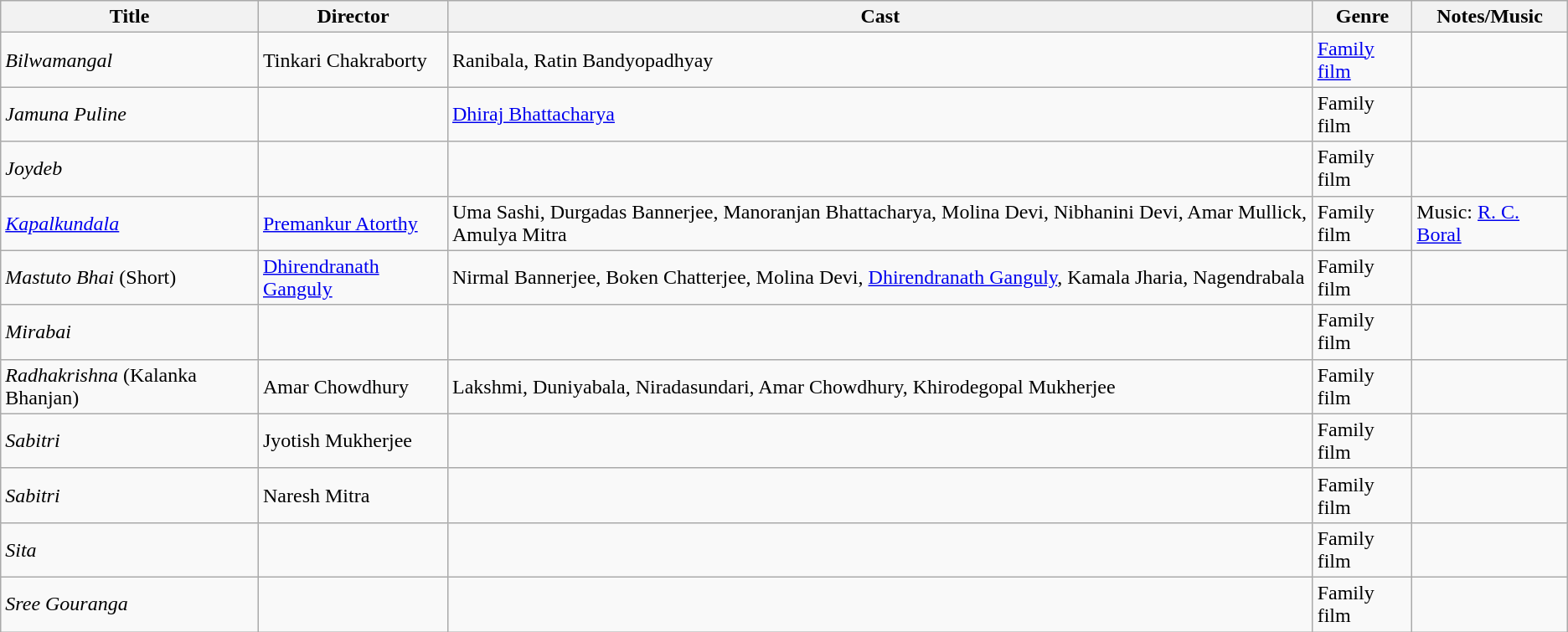<table class="wikitable sortable" border="0">
<tr>
<th>Title</th>
<th>Director</th>
<th>Cast</th>
<th>Genre</th>
<th>Notes/Music</th>
</tr>
<tr>
<td><em>Bilwamangal</em></td>
<td>Tinkari Chakraborty</td>
<td>Ranibala, Ratin Bandyopadhyay</td>
<td><a href='#'>Family film</a></td>
<td></td>
</tr>
<tr>
<td><em>Jamuna Puline</em></td>
<td></td>
<td><a href='#'>Dhiraj Bhattacharya</a></td>
<td>Family film</td>
<td></td>
</tr>
<tr>
<td><em>Joydeb</em></td>
<td></td>
<td></td>
<td>Family film</td>
<td></td>
</tr>
<tr>
<td><em><a href='#'>Kapalkundala</a></em></td>
<td><a href='#'>Premankur Atorthy</a></td>
<td>Uma Sashi, Durgadas Bannerjee, Manoranjan Bhattacharya, Molina Devi, Nibhanini Devi, Amar Mullick, Amulya Mitra</td>
<td>Family film</td>
<td>Music: <a href='#'>R. C. Boral</a></td>
</tr>
<tr>
<td><em>Mastuto Bhai</em> (Short)</td>
<td><a href='#'>Dhirendranath Ganguly</a></td>
<td>Nirmal Bannerjee, Boken Chatterjee, Molina Devi, <a href='#'>Dhirendranath Ganguly</a>, Kamala Jharia, Nagendrabala</td>
<td>Family film</td>
<td></td>
</tr>
<tr>
<td><em>Mirabai</em></td>
<td></td>
<td></td>
<td>Family film</td>
<td></td>
</tr>
<tr>
<td><em>Radhakrishna</em> (Kalanka Bhanjan)</td>
<td>Amar Chowdhury</td>
<td>Lakshmi, Duniyabala, Niradasundari, Amar Chowdhury, Khirodegopal Mukherjee</td>
<td>Family film</td>
<td></td>
</tr>
<tr>
<td><em>Sabitri</em></td>
<td>Jyotish Mukherjee</td>
<td></td>
<td>Family film</td>
<td></td>
</tr>
<tr>
<td><em>Sabitri</em></td>
<td>Naresh Mitra</td>
<td></td>
<td>Family film</td>
<td></td>
</tr>
<tr>
<td><em>Sita</em></td>
<td></td>
<td></td>
<td>Family film</td>
<td></td>
</tr>
<tr>
<td><em>Sree Gouranga</em></td>
<td></td>
<td></td>
<td>Family film</td>
<td></td>
</tr>
</table>
